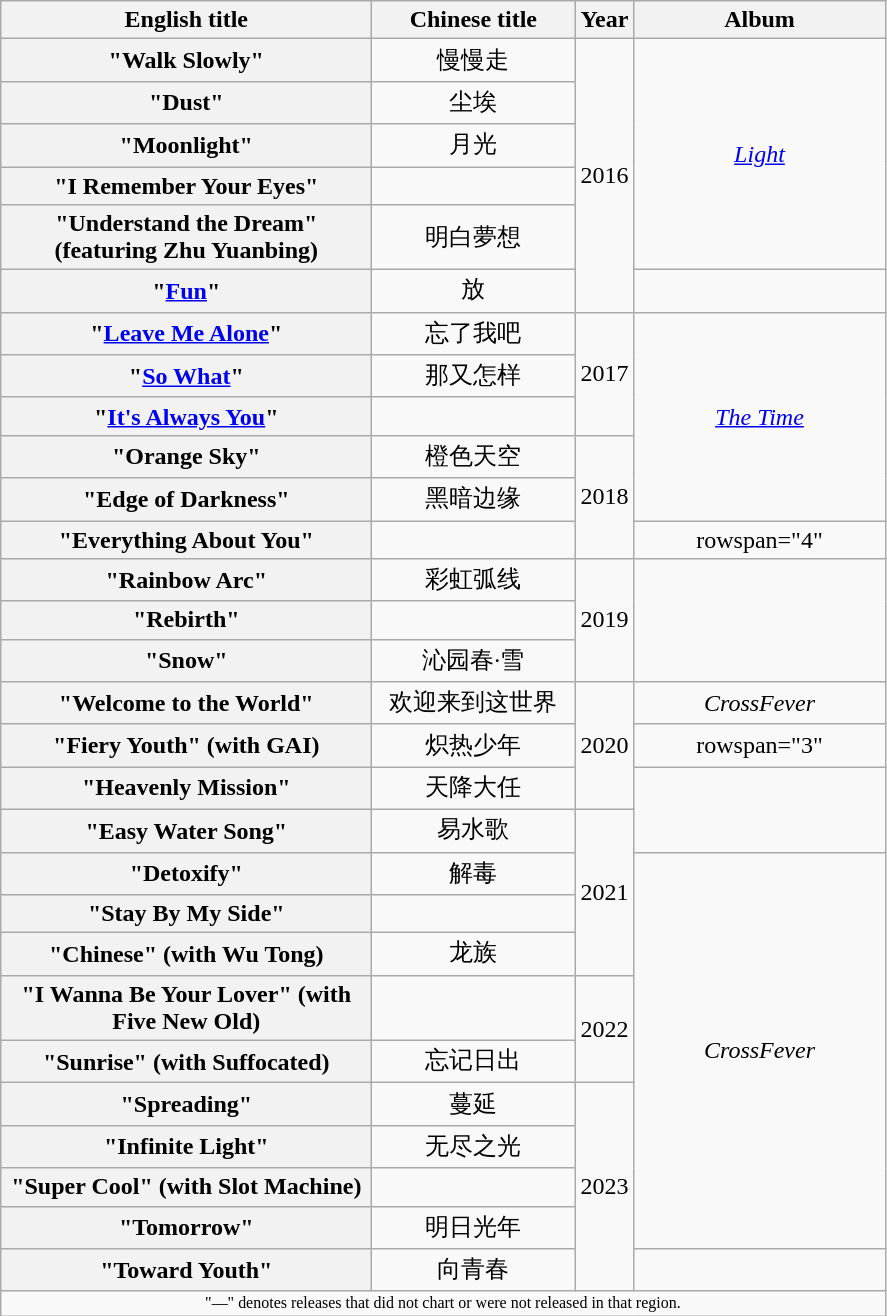<table class="wikitable plainrowheaders" style="text-align:center;">
<tr>
<th rowspan="1" scope="col" style="width:15em;">English title</th>
<th rowspan="1" scope="col" style="width:8em;">Chinese title</th>
<th rowspan="1" scope="col" style="width:1em;">Year</th>
<th rowspan="1" scope="col" style="width:10em;">Album</th>
</tr>
<tr>
<th scope="row">"Walk Slowly"</th>
<td>慢慢走</td>
<td rowspan="6">2016</td>
<td rowspan="5"><em><a href='#'>Light</a></em></td>
</tr>
<tr>
<th scope="row">"Dust"</th>
<td>尘埃</td>
</tr>
<tr>
<th scope="row">"Moonlight"</th>
<td>月光</td>
</tr>
<tr>
<th scope="row">"I Remember Your Eyes"</th>
<td></td>
</tr>
<tr>
<th scope="row">"Understand the Dream"<br><span>(featuring Zhu Yuanbing)</span></th>
<td>明白夢想</td>
</tr>
<tr>
<th scope="row">"<a href='#'>Fun</a>"</th>
<td>放</td>
<td></td>
</tr>
<tr>
<th scope="row">"<a href='#'>Leave Me Alone</a>"</th>
<td>忘了我吧</td>
<td rowspan="3">2017</td>
<td rowspan="5"><em><a href='#'>The Time</a></em></td>
</tr>
<tr>
<th scope="row">"<a href='#'>So What</a>"</th>
<td>那又怎样</td>
</tr>
<tr>
<th scope="row">"<a href='#'>It's Always You</a>"</th>
<td></td>
</tr>
<tr>
<th scope="row">"Orange Sky"</th>
<td>橙色天空</td>
<td rowspan="3">2018</td>
</tr>
<tr>
<th scope="row">"Edge of Darkness"</th>
<td>黑暗边缘</td>
</tr>
<tr>
<th scope="row">"Everything About You"</th>
<td></td>
<td>rowspan="4" </td>
</tr>
<tr>
<th scope="row">"Rainbow Arc"</th>
<td>彩虹弧线</td>
<td rowspan="3">2019</td>
</tr>
<tr>
<th scope="row">"Rebirth"</th>
<td></td>
</tr>
<tr>
<th scope="row">"Snow"</th>
<td>沁园春·雪</td>
</tr>
<tr>
<th scope="row">"Welcome to the World"</th>
<td>欢迎来到这世界</td>
<td rowspan="3">2020</td>
<td><em>CrossFever</em></td>
</tr>
<tr>
<th scope="row">"Fiery Youth" <span>(with GAI)</span></th>
<td>炽热少年</td>
<td>rowspan="3"</td>
</tr>
<tr>
<th scope="row">"Heavenly Mission"</th>
<td>天降大任</td>
</tr>
<tr>
<th scope="row">"Easy Water Song"</th>
<td>易水歌</td>
<td rowspan="4">2021</td>
</tr>
<tr>
<th scope="row">"Detoxify"</th>
<td>解毒</td>
<td rowspan="9"><em>CrossFever</em></td>
</tr>
<tr>
<th scope="row">"Stay By My Side"</th>
<td></td>
</tr>
<tr>
<th scope="row">"Chinese" <span>(with Wu Tong)</span></th>
<td>龙族</td>
</tr>
<tr>
<th scope="row">"I Wanna Be Your Lover" <span>(with Five New Old)</span></th>
<td></td>
<td rowspan="2">2022</td>
</tr>
<tr>
<th scope="row">"Sunrise" <span>(with Suffocated)</span></th>
<td>忘记日出</td>
</tr>
<tr>
<th scope="row">"Spreading"</th>
<td>蔓延</td>
<td rowspan="5">2023</td>
</tr>
<tr>
<th scope="row">"Infinite Light"</th>
<td>无尽之光</td>
</tr>
<tr>
<th scope="row">"Super Cool" <span>(with Slot Machine)</span></th>
<td></td>
</tr>
<tr>
<th scope="row">"Tomorrow"</th>
<td>明日光年</td>
</tr>
<tr>
<th scope="row">"Toward Youth"</th>
<td>向青春</td>
<td></td>
</tr>
<tr>
<td colspan="4" style="font-size:8pt;">"—" denotes releases that did not chart or were not released in that region.</td>
</tr>
</table>
